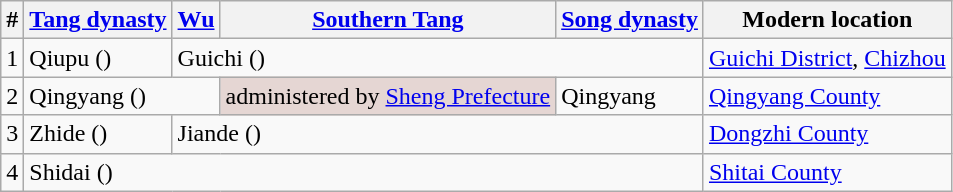<table class="wikitable">
<tr>
<th>#</th>
<th><a href='#'>Tang dynasty</a></th>
<th><a href='#'>Wu</a></th>
<th><a href='#'>Southern Tang</a></th>
<th><a href='#'>Song dynasty</a></th>
<th>Modern location</th>
</tr>
<tr>
<td>1</td>
<td>Qiupu ()</td>
<td colspan=3>Guichi ()</td>
<td><a href='#'>Guichi District</a>, <a href='#'>Chizhou</a></td>
</tr>
<tr>
<td>2</td>
<td colspan=2>Qingyang ()</td>
<td style=background:#e5d6d3>administered by <a href='#'>Sheng Prefecture</a></td>
<td>Qingyang</td>
<td><a href='#'>Qingyang County</a></td>
</tr>
<tr>
<td>3</td>
<td>Zhide ()</td>
<td colspan=3>Jiande ()</td>
<td><a href='#'>Dongzhi County</a></td>
</tr>
<tr>
<td>4</td>
<td colspan=4>Shidai ()</td>
<td><a href='#'>Shitai County</a></td>
</tr>
</table>
